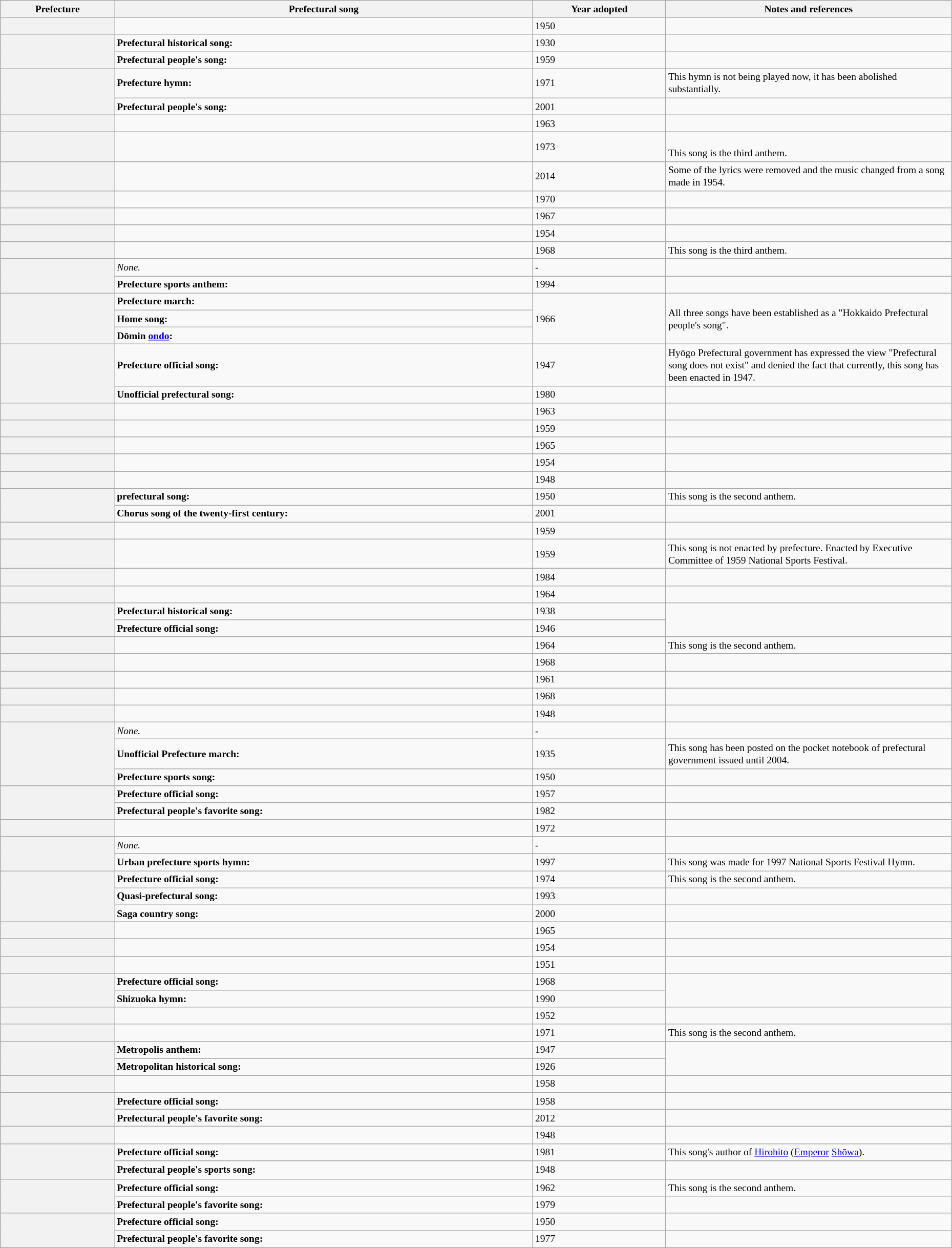<table class="wikitable" style="font-size: small; width: 98%;">
<tr ">
<th style="width:12%;">Prefecture</th>
<th style="width:44%;">Prefectural song</th>
<th style="width:14%;">Year adopted</th>
<th style="width:30%;">Notes and references</th>
</tr>
<tr>
<th></th>
<td></td>
<td>1950</td>
<td></td>
</tr>
<tr>
<th rowspan="2"></th>
<td><strong>Prefectural historical song:</strong> </td>
<td>1930</td>
<td></td>
</tr>
<tr>
<td><strong>Prefectural people's song:</strong> </td>
<td>1959</td>
<td></td>
</tr>
<tr>
<th rowspan="2"></th>
<td><strong>Prefecture hymn:</strong> </td>
<td>1971</td>
<td>This hymn is not being played now, it has been abolished substantially. </td>
</tr>
<tr>
<td><strong>Prefectural people's song:</strong> </td>
<td>2001</td>
<td></td>
</tr>
<tr>
<th></th>
<td></td>
<td>1963</td>
<td></td>
</tr>
<tr>
<th></th>
<td></td>
<td>1973</td>
<td><br>This song is the third anthem. </td>
</tr>
<tr>
<th></th>
<td></td>
<td>2014</td>
<td>Some of the lyrics were removed and the music changed from a song made in 1954. </td>
</tr>
<tr>
<th></th>
<td></td>
<td>1970</td>
<td></td>
</tr>
<tr>
<th></th>
<td></td>
<td>1967</td>
<td></td>
</tr>
<tr>
<th></th>
<td></td>
<td>1954</td>
<td></td>
</tr>
<tr>
<th></th>
<td></td>
<td>1968</td>
<td>This song is the third anthem.  </td>
</tr>
<tr>
<th rowspan="2"></th>
<td><em>None.</em></td>
<td>-</td>
<td></td>
</tr>
<tr>
<td><strong>Prefecture sports anthem:</strong> </td>
<td>1994</td>
<td></td>
</tr>
<tr>
<th rowspan="3"></th>
<td><strong>Prefecture march:</strong> </td>
<td rowspan="3">1966</td>
<td rowspan="3">All three songs have been established as a "Hokkaido Prefectural people's song".</td>
</tr>
<tr>
<td><strong>Home song:</strong> </td>
</tr>
<tr>
<td><strong>Dōmin <a href='#'>ondo</a>:</strong> </td>
</tr>
<tr>
<th rowspan="2"></th>
<td><strong>Prefecture official song:</strong> </td>
<td>1947</td>
<td>Hyōgo Prefectural government has expressed the view "Prefectural song does not exist" and denied the fact that currently, this song has been enacted in 1947.</td>
</tr>
<tr>
<td><strong>Unofficial prefectural song:</strong> </td>
<td>1980</td>
<td></td>
</tr>
<tr>
<th></th>
<td></td>
<td>1963</td>
<td></td>
</tr>
<tr>
<th></th>
<td></td>
<td>1959</td>
<td></td>
</tr>
<tr>
<th></th>
<td></td>
<td>1965</td>
<td></td>
</tr>
<tr>
<th></th>
<td></td>
<td>1954</td>
<td></td>
</tr>
<tr>
<th></th>
<td></td>
<td>1948</td>
<td></td>
</tr>
<tr>
<th rowspan="2"></th>
<td><strong>prefectural song:</strong> </td>
<td>1950</td>
<td>This song is the second anthem.  </td>
</tr>
<tr>
<td><strong>Chorus song of the twenty-first century:</strong> </td>
<td>2001</td>
<td></td>
</tr>
<tr>
<th></th>
<td></td>
<td>1959</td>
<td></td>
</tr>
<tr>
<th></th>
<td></td>
<td>1959</td>
<td>This song is not enacted by prefecture. Enacted by Executive Committee of 1959 National Sports Festival.</td>
</tr>
<tr>
<th></th>
<td></td>
<td>1984</td>
<td></td>
</tr>
<tr>
<th></th>
<td></td>
<td>1964</td>
<td></td>
</tr>
<tr>
<th rowspan="2"></th>
<td><strong>Prefectural historical song:</strong> </td>
<td>1938</td>
<td rowspan="2"></td>
</tr>
<tr>
<td><strong>Prefecture official song:</strong> </td>
<td>1946</td>
</tr>
<tr>
<th></th>
<td></td>
<td>1964</td>
<td>This song is the second anthem.  </td>
</tr>
<tr>
<th></th>
<td></td>
<td>1968</td>
<td></td>
</tr>
<tr>
<th></th>
<td></td>
<td>1961</td>
<td></td>
</tr>
<tr>
<th></th>
<td></td>
<td>1968</td>
<td></td>
</tr>
<tr>
<th></th>
<td></td>
<td>1948</td>
<td></td>
</tr>
<tr>
<th rowspan="3"></th>
<td><em>None.</em></td>
<td>-</td>
<td></td>
</tr>
<tr>
<td><strong>Unofficial Prefecture march:</strong> </td>
<td>1935</td>
<td>This song has been posted on the pocket notebook of prefectural government issued until 2004.</td>
</tr>
<tr>
<td><strong>Prefecture sports song:</strong> </td>
<td>1950</td>
<td></td>
</tr>
<tr>
<th rowspan="2"></th>
<td><strong>Prefecture official song:</strong> </td>
<td>1957</td>
<td></td>
</tr>
<tr>
<td><strong>Prefectural people's favorite song:</strong> </td>
<td>1982</td>
<td></td>
</tr>
<tr>
<th></th>
<td></td>
<td>1972</td>
<td></td>
</tr>
<tr>
<th rowspan="2"></th>
<td><em>None.</em></td>
<td>-</td>
<td></td>
</tr>
<tr>
<td><strong>Urban prefecture sports hymn:</strong> </td>
<td>1997</td>
<td>This song was made for 1997 National Sports Festival Hymn.</td>
</tr>
<tr>
<th rowspan="3"></th>
<td><strong>Prefecture official song:</strong> </td>
<td>1974</td>
<td>This song is the second anthem.  </td>
</tr>
<tr>
<td><strong>Quasi-prefectural song:</strong> </td>
<td>1993</td>
<td></td>
</tr>
<tr>
<td><strong>Saga country song:</strong> </td>
<td>2000</td>
<td></td>
</tr>
<tr>
<th></th>
<td></td>
<td>1965</td>
<td></td>
</tr>
<tr>
<th></th>
<td></td>
<td>1954</td>
<td></td>
</tr>
<tr>
<th></th>
<td></td>
<td>1951</td>
<td></td>
</tr>
<tr>
<th rowspan="2"></th>
<td><strong>Prefecture official song:</strong> </td>
<td>1968</td>
<td rowspan="2"></td>
</tr>
<tr>
<td><strong>Shizuoka hymn:</strong> </td>
<td>1990</td>
</tr>
<tr>
<th></th>
<td></td>
<td>1952</td>
<td></td>
</tr>
<tr>
<th></th>
<td></td>
<td>1971</td>
<td>This song is the second anthem.  </td>
</tr>
<tr>
<th rowspan="2"></th>
<td><strong>Metropolis anthem:</strong> </td>
<td>1947</td>
<td rowspan="2"></td>
</tr>
<tr>
<td><strong>Metropolitan historical song:</strong> </td>
<td>1926</td>
</tr>
<tr>
<th></th>
<td></td>
<td>1958</td>
<td></td>
</tr>
<tr>
<th rowspan="2"></th>
<td><strong>Prefecture official song:</strong> </td>
<td>1958</td>
<td></td>
</tr>
<tr>
<td><strong>Prefectural people's favorite song:</strong> </td>
<td>2012</td>
<td></td>
</tr>
<tr>
<th></th>
<td></td>
<td>1948</td>
<td></td>
</tr>
<tr>
<th rowspan="2"></th>
<td><strong>Prefecture official song:</strong> </td>
<td>1981</td>
<td>This song's author of <a href='#'>Hirohito</a> (<a href='#'>Emperor</a> <a href='#'>Shōwa</a>). </td>
</tr>
<tr>
<td><strong>Prefectural people's sports song:</strong> </td>
<td>1948　</td>
<td></td>
</tr>
<tr>
<th rowspan="2"></th>
<td><strong>Prefecture official song:</strong> </td>
<td>1962</td>
<td>This song is the second anthem.  </td>
</tr>
<tr>
<td><strong>Prefectural people's favorite song:</strong> </td>
<td>1979</td>
<td></td>
</tr>
<tr>
<th rowspan="2"></th>
<td><strong>Prefecture official song:</strong> </td>
<td>1950</td>
<td></td>
</tr>
<tr>
<td><strong>Prefectural people's favorite song:</strong> </td>
<td>1977</td>
<td></td>
</tr>
</table>
